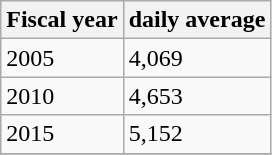<table class="wikitable">
<tr>
<th>Fiscal year</th>
<th>daily average</th>
</tr>
<tr>
<td>2005</td>
<td>4,069</td>
</tr>
<tr>
<td>2010</td>
<td>4,653</td>
</tr>
<tr>
<td>2015</td>
<td>5,152</td>
</tr>
<tr>
</tr>
</table>
